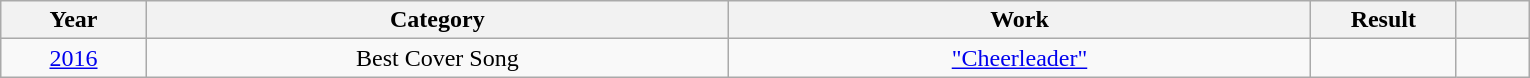<table class="wikitable">
<tr>
<th style="width:5%;">Year</th>
<th style="width:20%;">Category</th>
<th style="width:20%;">Work</th>
<th style="width:5%;">Result</th>
<th style="width:2.5%;"></th>
</tr>
<tr>
<td style="text-align:center;"><a href='#'>2016</a></td>
<td style="text-align:center;">Best Cover Song</td>
<td style="text-align:center;"><a href='#'>"Cheerleader"</a></td>
<td></td>
<td style="text-align:center;"></td>
</tr>
</table>
